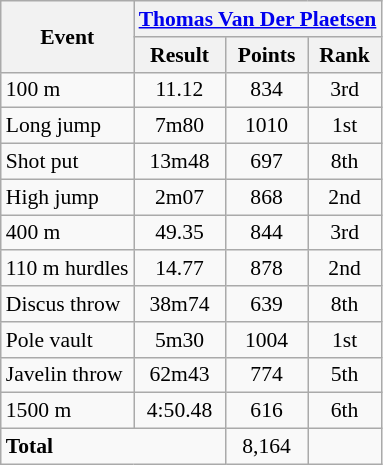<table class=wikitable style="font-size:90%">
<tr>
<th rowspan="2">Event</th>
<th colspan="3"><a href='#'>Thomas Van Der Plaetsen</a></th>
</tr>
<tr>
<th>Result</th>
<th>Points</th>
<th>Rank</th>
</tr>
<tr>
<td>100 m</td>
<td align=center>11.12</td>
<td align=center>834</td>
<td align=center>3rd</td>
</tr>
<tr>
<td>Long jump</td>
<td align=center>7m80</td>
<td align=center>1010</td>
<td align=center>1st</td>
</tr>
<tr>
<td>Shot put</td>
<td align=center>13m48</td>
<td align=center>697</td>
<td align=center>8th</td>
</tr>
<tr>
<td>High jump</td>
<td align=center>2m07</td>
<td align=center>868</td>
<td align=center>2nd</td>
</tr>
<tr>
<td>400 m</td>
<td align=center>49.35</td>
<td align=center>844</td>
<td align=center>3rd</td>
</tr>
<tr>
<td>110 m hurdles</td>
<td align=center>14.77</td>
<td align=center>878</td>
<td align=center>2nd</td>
</tr>
<tr>
<td>Discus throw</td>
<td align=center>38m74</td>
<td align=center>639</td>
<td align=center>8th</td>
</tr>
<tr>
<td>Pole vault</td>
<td align=center>5m30</td>
<td align=center>1004</td>
<td align=center>1st</td>
</tr>
<tr>
<td>Javelin throw</td>
<td align=center>62m43</td>
<td align=center>774</td>
<td align=center>5th</td>
</tr>
<tr>
<td>1500 m</td>
<td align=center>4:50.48</td>
<td align=center>616</td>
<td align=center>6th</td>
</tr>
<tr>
<td colspan="2"><strong>Total</strong></td>
<td align=center>8,164</td>
<td align=center></td>
</tr>
</table>
